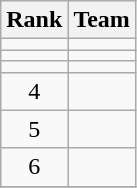<table class="wikitable" border="1">
<tr>
<th>Rank</th>
<th>Team</th>
</tr>
<tr>
<td align=center></td>
<td></td>
</tr>
<tr>
<td align=center></td>
<td></td>
</tr>
<tr>
<td align=center></td>
<td></td>
</tr>
<tr>
<td align=center>4</td>
<td></td>
</tr>
<tr>
<td align=center>5</td>
<td></td>
</tr>
<tr>
<td align=center>6</td>
<td></td>
</tr>
<tr>
</tr>
</table>
